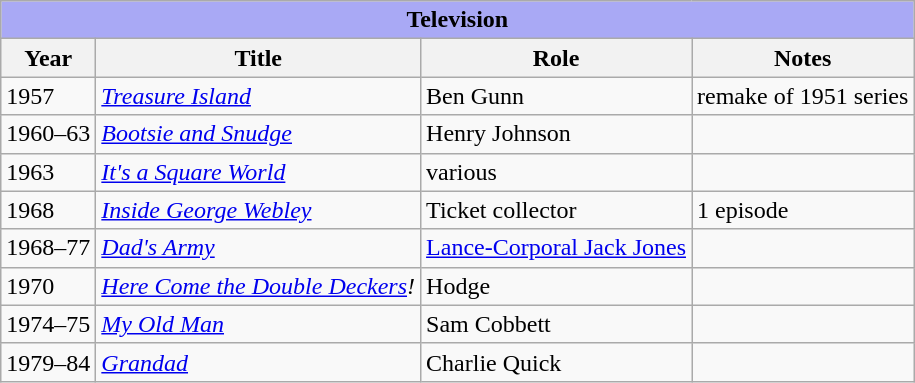<table class="wikitable sortable">
<tr>
<th colspan="4" style="text-align:center; background:#a9a9f5;">Television</th>
</tr>
<tr>
<th>Year</th>
<th>Title</th>
<th>Role</th>
<th>Notes</th>
</tr>
<tr>
<td>1957</td>
<td><em><a href='#'>Treasure Island</a></em></td>
<td>Ben Gunn</td>
<td>remake of 1951 series</td>
</tr>
<tr>
<td>1960–63</td>
<td><em><a href='#'>Bootsie and Snudge</a></em></td>
<td>Henry Johnson</td>
<td></td>
</tr>
<tr>
<td>1963</td>
<td><em><a href='#'>It's a Square World</a></em></td>
<td>various</td>
<td></td>
</tr>
<tr>
<td>1968</td>
<td><em><a href='#'>Inside George Webley</a></em></td>
<td>Ticket collector</td>
<td>1 episode</td>
</tr>
<tr>
<td>1968–77</td>
<td><em><a href='#'>Dad's Army</a></em></td>
<td><a href='#'>Lance-Corporal Jack Jones</a></td>
<td></td>
</tr>
<tr>
<td>1970</td>
<td><em><a href='#'>Here Come the Double Deckers</a>!</em></td>
<td>Hodge</td>
<td></td>
</tr>
<tr>
<td>1974–75</td>
<td><em><a href='#'>My Old Man</a></em></td>
<td>Sam Cobbett</td>
<td></td>
</tr>
<tr>
<td>1979–84</td>
<td><em><a href='#'>Grandad</a></em></td>
<td>Charlie Quick</td>
<td></td>
</tr>
</table>
